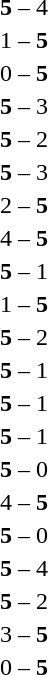<table style="text-align:center">
<tr>
<th width=223></th>
<th width=100></th>
<th width=223></th>
</tr>
<tr>
<td align=right></td>
<td><strong>5</strong> – 4</td>
<td align=left></td>
</tr>
<tr>
<td align=right></td>
<td>1 – <strong>5</strong></td>
<td align=left></td>
</tr>
<tr>
<td align=right></td>
<td>0 – <strong>5</strong></td>
<td align=left></td>
</tr>
<tr>
<td align=right></td>
<td><strong>5</strong> – 3</td>
<td align=left></td>
</tr>
<tr>
<td align=right></td>
<td><strong>5</strong> – 2</td>
<td align=left></td>
</tr>
<tr>
<td align=right></td>
<td><strong>5</strong> – 3</td>
<td align=left></td>
</tr>
<tr>
<td align=right></td>
<td>2 – <strong>5</strong></td>
<td align=left></td>
</tr>
<tr>
<td align=right></td>
<td>4 – <strong>5</strong></td>
<td align=left></td>
</tr>
<tr>
<td align=right></td>
<td><strong>5</strong> – 1</td>
<td align=left></td>
</tr>
<tr>
<td align=right></td>
<td>1 – <strong>5</strong></td>
<td align=left></td>
</tr>
<tr>
<td align=right></td>
<td><strong>5</strong> – 2</td>
<td align=left></td>
</tr>
<tr>
<td align=right></td>
<td><strong>5</strong> – 1</td>
<td align=left></td>
</tr>
<tr>
<td align=right></td>
<td><strong>5</strong> – 1</td>
<td align=left></td>
</tr>
<tr>
<td align=right></td>
<td><strong>5</strong> – 1</td>
<td align=left></td>
</tr>
<tr>
<td align=right></td>
<td><strong>5</strong> – 0</td>
<td align=left></td>
</tr>
<tr>
<td align=right></td>
<td>4 – <strong>5</strong></td>
<td align=left></td>
</tr>
<tr>
<td align=right></td>
<td><strong>5</strong> – 0</td>
<td align=left></td>
</tr>
<tr>
<td align=right></td>
<td><strong>5</strong> – 4</td>
<td align=left></td>
</tr>
<tr>
<td align=right></td>
<td><strong>5</strong> – 2</td>
<td align=left></td>
</tr>
<tr>
<td align=right></td>
<td>3 – <strong>5</strong></td>
<td align=left></td>
</tr>
<tr>
<td align=right></td>
<td>0 – <strong>5</strong></td>
<td align=left></td>
</tr>
</table>
